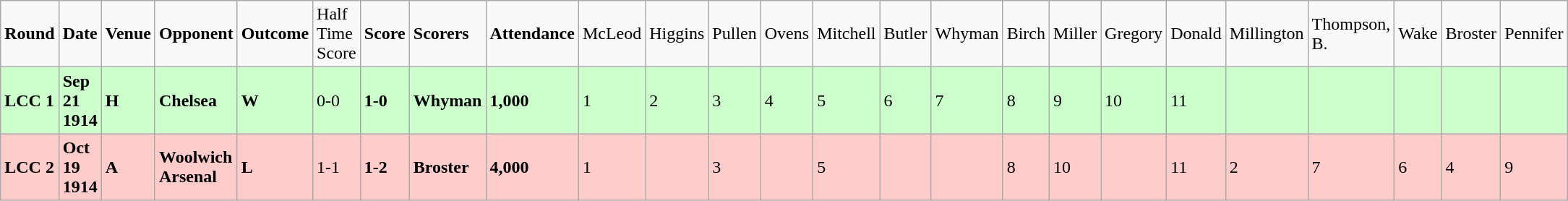<table class="wikitable">
<tr>
<td><strong>Round</strong></td>
<td><strong>Date</strong></td>
<td><strong>Venue</strong></td>
<td><strong>Opponent</strong></td>
<td><strong>Outcome</strong></td>
<td>Half Time Score</td>
<td><strong>Score</strong></td>
<td><strong>Scorers</strong></td>
<td><strong>Attendance</strong></td>
<td>McLeod</td>
<td>Higgins</td>
<td>Pullen</td>
<td>Ovens</td>
<td>Mitchell</td>
<td>Butler</td>
<td>Whyman</td>
<td>Birch</td>
<td>Miller</td>
<td>Gregory</td>
<td>Donald</td>
<td>Millington</td>
<td>Thompson, B.</td>
<td>Wake</td>
<td>Broster</td>
<td>Pennifer</td>
</tr>
<tr bgcolor="#CCFFCC">
<td><strong>LCC 1</strong></td>
<td><strong>Sep 21 1914</strong></td>
<td><strong>H</strong></td>
<td><strong>Chelsea</strong></td>
<td><strong>W</strong></td>
<td>0-0</td>
<td><strong>1-0</strong></td>
<td><strong>Whyman</strong></td>
<td><strong>1,000</strong></td>
<td>1</td>
<td>2</td>
<td>3</td>
<td>4</td>
<td>5</td>
<td>6</td>
<td>7</td>
<td>8</td>
<td>9</td>
<td>10</td>
<td>11</td>
<td></td>
<td></td>
<td></td>
<td></td>
<td></td>
</tr>
<tr bgcolor="#FFCCCC">
<td><strong>LCC 2</strong></td>
<td><strong>Oct 19 1914</strong></td>
<td><strong>A</strong></td>
<td><strong>Woolwich Arsenal</strong></td>
<td><strong>L</strong></td>
<td>1-1</td>
<td><strong>1-2</strong></td>
<td><strong>Broster</strong></td>
<td><strong>4,000</strong></td>
<td>1</td>
<td></td>
<td>3</td>
<td></td>
<td>5</td>
<td></td>
<td></td>
<td>8</td>
<td>10</td>
<td></td>
<td>11</td>
<td>2</td>
<td>7</td>
<td>6</td>
<td>4</td>
<td>9</td>
</tr>
</table>
